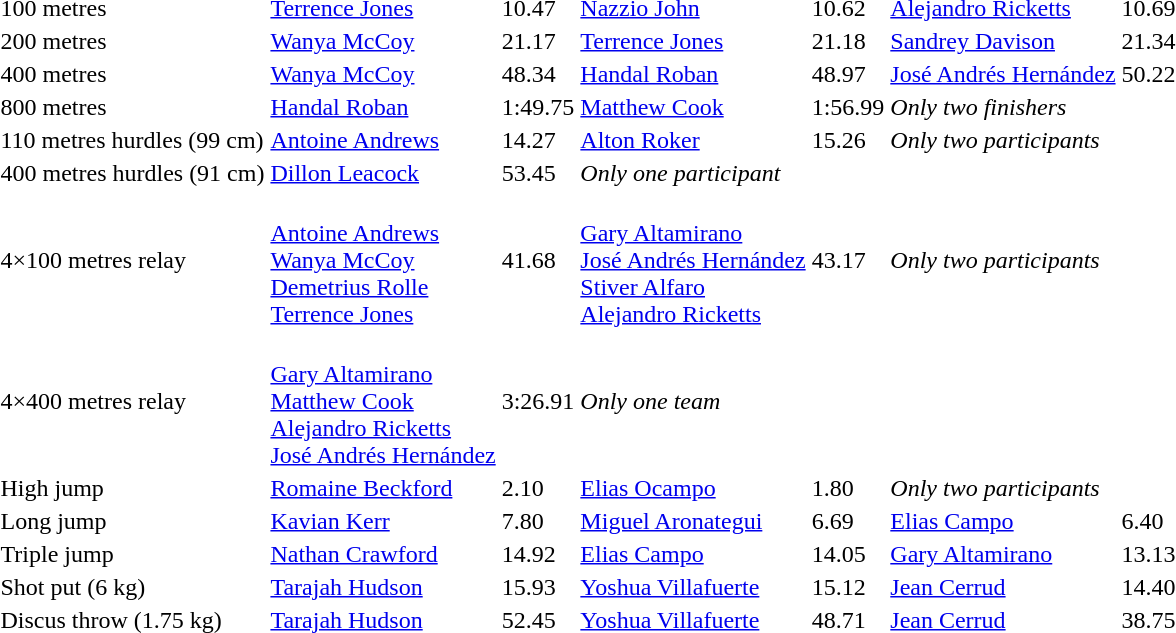<table>
<tr>
<td>100 metres</td>
<td><a href='#'>Terrence Jones</a><br></td>
<td>10.47</td>
<td><a href='#'>Nazzio John</a><br></td>
<td>10.62</td>
<td><a href='#'>Alejandro Ricketts</a><br></td>
<td>10.69</td>
</tr>
<tr>
<td>200 metres</td>
<td><a href='#'>Wanya McCoy</a><br></td>
<td>21.17</td>
<td><a href='#'>Terrence Jones</a><br></td>
<td>21.18</td>
<td><a href='#'>Sandrey Davison</a><br></td>
<td>21.34</td>
</tr>
<tr>
<td>400 metres</td>
<td><a href='#'>Wanya McCoy</a><br></td>
<td>48.34</td>
<td><a href='#'>Handal Roban</a><br></td>
<td>48.97</td>
<td><a href='#'>José Andrés Hernández</a><br></td>
<td>50.22</td>
</tr>
<tr>
<td>800 metres</td>
<td><a href='#'>Handal Roban</a><br></td>
<td>1:49.75</td>
<td><a href='#'>Matthew Cook</a><br></td>
<td>1:56.99</td>
<td><em>Only two finishers</em></td>
<td></td>
</tr>
<tr>
<td>110 metres hurdles (99 cm)</td>
<td><a href='#'>Antoine Andrews</a><br></td>
<td>14.27</td>
<td><a href='#'>Alton Roker</a><br></td>
<td>15.26</td>
<td><em>Only two participants</em></td>
<td></td>
</tr>
<tr>
<td>400 metres hurdles (91 cm)</td>
<td><a href='#'>Dillon Leacock</a><br></td>
<td>53.45</td>
<td><em>Only one participant</em></td>
<td></td>
<td></td>
<td></td>
</tr>
<tr>
<td>4×100 metres relay</td>
<td><br><a href='#'>Antoine Andrews</a><br><a href='#'>Wanya McCoy</a><br><a href='#'>Demetrius Rolle</a><br><a href='#'>Terrence Jones</a></td>
<td>41.68</td>
<td><br><a href='#'>Gary Altamirano</a><br><a href='#'>José Andrés Hernández</a><br><a href='#'>Stiver Alfaro</a><br><a href='#'>Alejandro Ricketts</a></td>
<td>43.17</td>
<td><em>Only two participants</em></td>
<td></td>
</tr>
<tr>
<td>4×400 metres relay</td>
<td><br><a href='#'>Gary Altamirano</a><br><a href='#'>Matthew Cook</a><br><a href='#'>Alejandro Ricketts</a> <br><a href='#'>José Andrés Hernández</a></td>
<td>3:26.91</td>
<td><em>Only one team</em></td>
<td></td>
<td></td>
<td></td>
</tr>
<tr>
<td>High jump</td>
<td><a href='#'>Romaine Beckford</a><br></td>
<td>2.10</td>
<td><a href='#'>Elias Ocampo</a><br></td>
<td>1.80</td>
<td><em>Only two participants</em></td>
<td></td>
</tr>
<tr>
<td>Long jump</td>
<td><a href='#'>Kavian Kerr</a><br></td>
<td>7.80</td>
<td><a href='#'>Miguel Aronategui</a><br></td>
<td>6.69</td>
<td><a href='#'>Elias Campo</a><br></td>
<td>6.40</td>
</tr>
<tr>
<td>Triple jump</td>
<td><a href='#'>Nathan Crawford</a><br></td>
<td>14.92</td>
<td><a href='#'>Elias Campo</a><br></td>
<td>14.05</td>
<td><a href='#'>Gary Altamirano</a><br></td>
<td>13.13</td>
</tr>
<tr>
<td>Shot put (6 kg)</td>
<td><a href='#'>Tarajah Hudson</a><br></td>
<td>15.93</td>
<td><a href='#'>Yoshua Villafuerte</a><br></td>
<td>15.12</td>
<td><a href='#'>Jean Cerrud</a><br></td>
<td>14.40</td>
</tr>
<tr>
<td>Discus throw (1.75 kg)</td>
<td><a href='#'>Tarajah Hudson</a><br></td>
<td>52.45</td>
<td><a href='#'>Yoshua Villafuerte</a><br></td>
<td>48.71</td>
<td><a href='#'>Jean Cerrud</a><br></td>
<td>38.75</td>
</tr>
</table>
